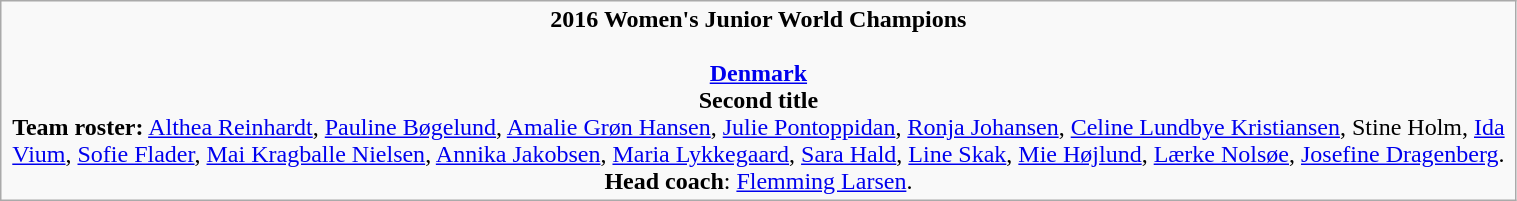<table class="wikitable" style="width: 80%;">
<tr style="text-align: center;">
<td><strong>2016 Women's Junior World Champions</strong><br><br><strong><a href='#'>Denmark</a></strong><br><strong>Second title</strong><br><strong>Team roster:</strong> <a href='#'>Althea Reinhardt</a>, <a href='#'>Pauline Bøgelund</a>, <a href='#'>Amalie Grøn Hansen</a>, <a href='#'>Julie Pontoppidan</a>, <a href='#'>Ronja Johansen</a>, <a href='#'>Celine Lundbye Kristiansen</a>, Stine Holm, <a href='#'>Ida Vium</a>, <a href='#'>Sofie Flader</a>, <a href='#'>Mai Kragballe Nielsen</a>, <a href='#'>Annika Jakobsen</a>, <a href='#'>Maria Lykkegaard</a>, <a href='#'>Sara Hald</a>, <a href='#'>Line Skak</a>, <a href='#'>Mie Højlund</a>, <a href='#'>Lærke Nolsøe</a>, <a href='#'>Josefine Dragenberg</a>. <br><strong>Head coach</strong>: <a href='#'>Flemming Larsen</a>.</td>
</tr>
</table>
